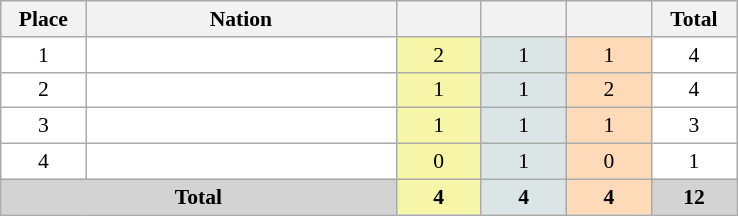<table class=wikitable style="border:1px solid #AAAAAA;font-size:90%">
<tr bgcolor="#EFEFEF">
<th width=50>Place</th>
<th width=200>Nation</th>
<th width=50></th>
<th width=50></th>
<th width=50></th>
<th width=50>Total</th>
</tr>
<tr align="center" valign="top" bgcolor="#FFFFFF">
<td>1</td>
<td align="left"></td>
<td style="background:#F7F6A8;">2</td>
<td style="background:#DCE5E5;">1</td>
<td style="background:#FFDAB9;">1</td>
<td>4</td>
</tr>
<tr align="center" valign="top" bgcolor="#FFFFFF">
<td>2</td>
<td align="left"></td>
<td style="background:#F7F6A8;">1</td>
<td style="background:#DCE5E5;">1</td>
<td style="background:#FFDAB9;">2</td>
<td>4</td>
</tr>
<tr align="center" valign="top" bgcolor="#FFFFFF">
<td>3</td>
<td align="left"></td>
<td style="background:#F7F6A8;">1</td>
<td style="background:#DCE5E5;">1</td>
<td style="background:#FFDAB9;">1</td>
<td>3</td>
</tr>
<tr align="center" valign="top" bgcolor="#FFFFFF">
<td>4</td>
<td align="left"></td>
<td style="background:#F7F6A8;">0</td>
<td style="background:#DCE5E5;">1</td>
<td style="background:#FFDAB9;">0</td>
<td>1</td>
</tr>
<tr align="center">
<td colspan="2" bgcolor=D3D3D3><strong>Total</strong></td>
<td style="background:#F7F6A8;"><strong>4</strong></td>
<td style="background:#DCE5E5;"><strong>4</strong></td>
<td style="background:#FFDAB9;"><strong>4</strong></td>
<td bgcolor=D3D3D3><strong>12</strong></td>
</tr>
</table>
